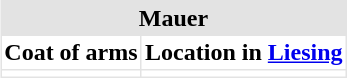<table border="0" cellpadding="2" cellspacing="1" align="right" style="margin-left:1em; background:#e3e3e3;">
<tr>
<th colspan="2">Mauer</th>
</tr>
<tr bgcolor="#FFFFFF">
<th>Coat of arms</th>
<th>Location in <a href='#'>Liesing</a></th>
</tr>
<tr --- bgcolor="#FFFFFF">
<td></td>
<td></td>
</tr>
</table>
